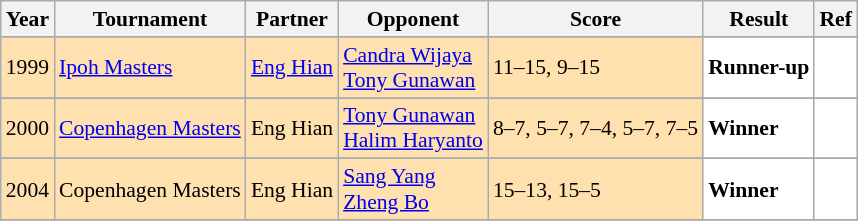<table class="sortable wikitable" style="font-size: 90%;">
<tr>
<th>Year</th>
<th>Tournament</th>
<th>Partner</th>
<th>Opponent</th>
<th>Score</th>
<th>Result</th>
<th>Ref</th>
</tr>
<tr>
</tr>
<tr style="background:#FFE0AF">
<td align="center">1999</td>
<td align="left"><a href='#'>Ipoh Masters</a></td>
<td align="left"> <a href='#'>Eng Hian</a></td>
<td align="left"> <a href='#'>Candra Wijaya</a><br> <a href='#'>Tony Gunawan</a></td>
<td align="left">11–15, 9–15</td>
<td style="text-align:left; background:white"> <strong>Runner-up</strong></td>
<td style="text-align:center; background:white"></td>
</tr>
<tr>
</tr>
<tr style="background:#FFE0AF">
<td align="center">2000</td>
<td align="left"><a href='#'>Copenhagen Masters</a></td>
<td align="left"> Eng Hian</td>
<td align="left"> <a href='#'>Tony Gunawan</a><br> <a href='#'>Halim Haryanto</a></td>
<td align="left">8–7, 5–7, 7–4, 5–7, 7–5</td>
<td style="text-align:left; background:white"> <strong>Winner</strong></td>
<td style="text-align:center; background:white"></td>
</tr>
<tr>
</tr>
<tr style="background:#FFE0AF">
<td align="center">2004</td>
<td align="left">Copenhagen Masters</td>
<td align="left"> Eng Hian</td>
<td align="left"> <a href='#'>Sang Yang</a><br> <a href='#'>Zheng Bo</a></td>
<td align="left">15–13, 15–5</td>
<td style="text-align:left; background:white"> <strong>Winner</strong></td>
<td style="text-align:center; background:white"></td>
</tr>
<tr>
</tr>
</table>
